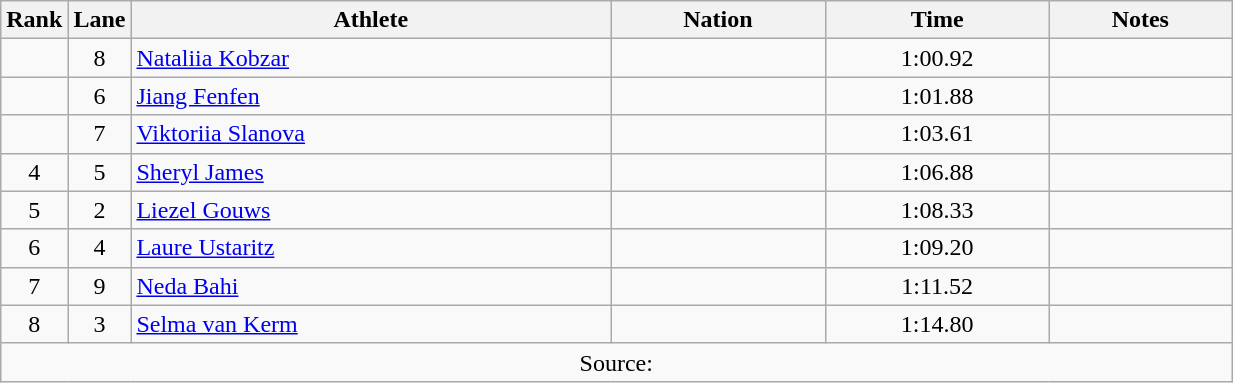<table class="wikitable sortable" style="text-align:center;width: 65%;">
<tr>
<th scope="col" style="width: 10px;">Rank</th>
<th scope="col" style="width: 10px;">Lane</th>
<th scope="col">Athlete</th>
<th scope="col">Nation</th>
<th scope="col">Time</th>
<th scope="col">Notes</th>
</tr>
<tr>
<td></td>
<td>8</td>
<td align=left><a href='#'>Nataliia Kobzar</a></td>
<td align=left></td>
<td>1:00.92</td>
<td></td>
</tr>
<tr>
<td></td>
<td>6</td>
<td align=left><a href='#'>Jiang Fenfen</a></td>
<td align=left></td>
<td>1:01.88</td>
<td></td>
</tr>
<tr>
<td></td>
<td>7</td>
<td align=left><a href='#'>Viktoriia Slanova</a></td>
<td align=left></td>
<td>1:03.61</td>
<td></td>
</tr>
<tr>
<td>4</td>
<td>5</td>
<td align=left><a href='#'>Sheryl James</a></td>
<td align=left></td>
<td>1:06.88</td>
<td></td>
</tr>
<tr>
<td>5</td>
<td>2</td>
<td align=left><a href='#'>Liezel Gouws</a></td>
<td align=left></td>
<td>1:08.33</td>
<td></td>
</tr>
<tr>
<td>6</td>
<td>4</td>
<td align=left><a href='#'>Laure Ustaritz</a></td>
<td align=left></td>
<td>1:09.20</td>
<td></td>
</tr>
<tr>
<td>7</td>
<td>9</td>
<td align=left><a href='#'>Neda Bahi</a></td>
<td align=left></td>
<td>1:11.52</td>
<td></td>
</tr>
<tr>
<td>8</td>
<td>3</td>
<td align=left><a href='#'>Selma van Kerm</a></td>
<td align=left></td>
<td>1:14.80</td>
<td></td>
</tr>
<tr class="sortbottom">
<td colspan="6">Source:</td>
</tr>
</table>
